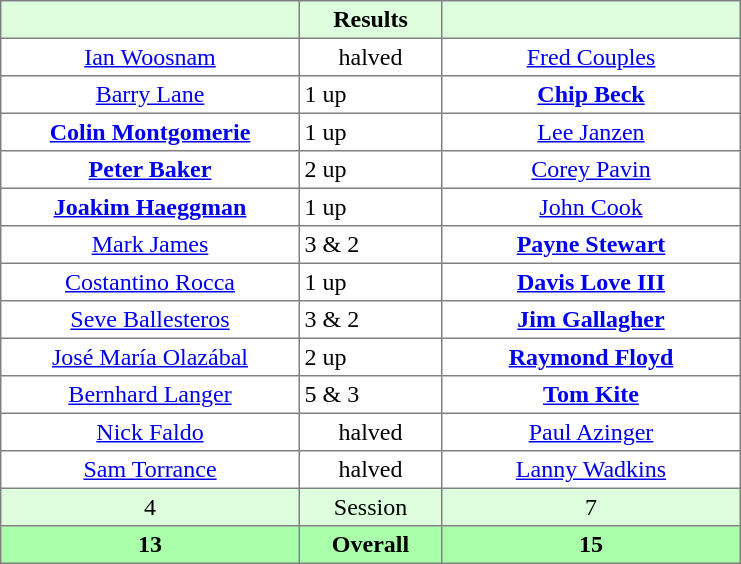<table border="1" cellpadding="3" style="border-collapse: collapse; text-align:center;">
<tr style="background:#dfd;">
<th style="width:12em;"></th>
<th style="width:5.5em;">Results</th>
<th style="width:12em;"></th>
</tr>
<tr>
<td><a href='#'>Ian Woosnam</a></td>
<td>halved</td>
<td><a href='#'>Fred Couples</a></td>
</tr>
<tr>
<td><a href='#'>Barry Lane</a></td>
<td align=left> 1 up</td>
<td><strong><a href='#'>Chip Beck</a></strong></td>
</tr>
<tr>
<td><strong><a href='#'>Colin Montgomerie</a></strong></td>
<td align=left> 1 up</td>
<td><a href='#'>Lee Janzen</a></td>
</tr>
<tr>
<td><strong><a href='#'>Peter Baker</a></strong></td>
<td align=left> 2 up</td>
<td><a href='#'>Corey Pavin</a></td>
</tr>
<tr>
<td><strong><a href='#'>Joakim Haeggman</a></strong></td>
<td align=left> 1 up</td>
<td><a href='#'>John Cook</a></td>
</tr>
<tr>
<td><a href='#'>Mark James</a></td>
<td align=left> 3 & 2</td>
<td><strong><a href='#'>Payne Stewart</a></strong></td>
</tr>
<tr>
<td><a href='#'>Costantino Rocca</a></td>
<td align=left> 1 up</td>
<td><strong><a href='#'>Davis Love III</a></strong></td>
</tr>
<tr>
<td><a href='#'>Seve Ballesteros</a></td>
<td align=left> 3 & 2</td>
<td><strong><a href='#'>Jim Gallagher</a></strong></td>
</tr>
<tr>
<td><a href='#'>José María Olazábal</a></td>
<td align=left> 2 up</td>
<td><strong><a href='#'>Raymond Floyd</a></strong></td>
</tr>
<tr>
<td><a href='#'>Bernhard Langer</a></td>
<td align=left> 5 & 3</td>
<td><strong><a href='#'>Tom Kite</a></strong></td>
</tr>
<tr>
<td><a href='#'>Nick Faldo</a></td>
<td>halved</td>
<td><a href='#'>Paul Azinger</a></td>
</tr>
<tr>
<td><a href='#'>Sam Torrance</a></td>
<td>halved</td>
<td><a href='#'>Lanny Wadkins</a></td>
</tr>
<tr style="background:#dfd;">
<td>4</td>
<td>Session</td>
<td>7</td>
</tr>
<tr style="background:#afa;">
<th>13</th>
<th>Overall</th>
<th>15</th>
</tr>
</table>
